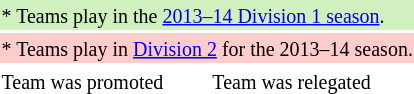<table>
<tr style="background: #D0F0C0;">
<td colspan=2><small> * Teams play in the <a href='#'>2013–14 Division 1 season</a>.</small></td>
</tr>
<tr style="background: #FFCCCC;">
<td colspan=2><small> * Teams play in <a href='#'>Division 2</a> for the 2013–14 season.</small></td>
</tr>
<tr>
<td><small>  Team was promoted</small></td>
<td><small>  Team was relegated</small></td>
</tr>
</table>
